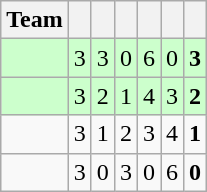<table class=wikitable style="text-align:center">
<tr>
<th>Team</th>
<th></th>
<th></th>
<th></th>
<th></th>
<th></th>
<th></th>
</tr>
<tr bgcolor=ccffcc>
<td style="text-align:left"></td>
<td>3</td>
<td>3</td>
<td>0</td>
<td>6</td>
<td>0</td>
<td><strong>3</strong></td>
</tr>
<tr bgcolor=ccffcc>
<td style="text-align:left"></td>
<td>3</td>
<td>2</td>
<td>1</td>
<td>4</td>
<td>3</td>
<td><strong>2</strong></td>
</tr>
<tr>
<td style="text-align:left"></td>
<td>3</td>
<td>1</td>
<td>2</td>
<td>3</td>
<td>4</td>
<td><strong>1</strong></td>
</tr>
<tr>
<td style="text-align:left"></td>
<td>3</td>
<td>0</td>
<td>3</td>
<td>0</td>
<td>6</td>
<td><strong>0</strong></td>
</tr>
</table>
